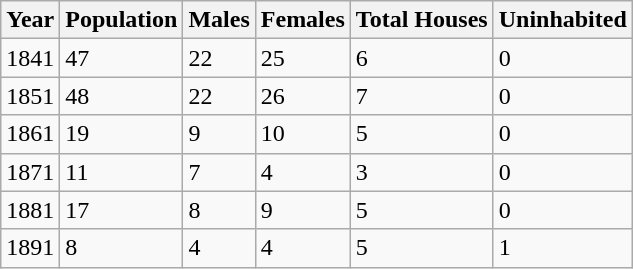<table class="wikitable">
<tr>
<th>Year</th>
<th>Population</th>
<th>Males</th>
<th>Females</th>
<th>Total Houses</th>
<th>Uninhabited</th>
</tr>
<tr>
<td>1841</td>
<td>47</td>
<td>22</td>
<td>25</td>
<td>6</td>
<td>0</td>
</tr>
<tr>
<td>1851</td>
<td>48</td>
<td>22</td>
<td>26</td>
<td>7</td>
<td>0</td>
</tr>
<tr>
<td>1861</td>
<td>19</td>
<td>9</td>
<td>10</td>
<td>5</td>
<td>0</td>
</tr>
<tr>
<td>1871</td>
<td>11</td>
<td>7</td>
<td>4</td>
<td>3</td>
<td>0</td>
</tr>
<tr>
<td>1881</td>
<td>17</td>
<td>8</td>
<td>9</td>
<td>5</td>
<td>0</td>
</tr>
<tr>
<td>1891</td>
<td>8</td>
<td>4</td>
<td>4</td>
<td>5</td>
<td>1</td>
</tr>
</table>
